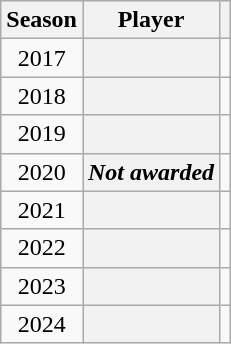<table class="wikitable plainrowheaders sortable" style="text-align:center">
<tr>
<th scope="col">Season</th>
<th scope="col">Player</th>
<th scope="col" class="unsortable"></th>
</tr>
<tr>
<td>2017</td>
<th scope="row"></th>
<td></td>
</tr>
<tr>
<td>2018</td>
<th scope="row"></th>
<td></td>
</tr>
<tr>
<td>2019</td>
<th scope="row"></th>
<td></td>
</tr>
<tr>
<td>2020</td>
<th scope="row"><em>Not awarded</em></th>
<td></td>
</tr>
<tr>
<td>2021</td>
<th scope="row"></th>
<td></td>
</tr>
<tr>
<td>2022</td>
<th scope="row"></th>
<td></td>
</tr>
<tr>
<td>2023</td>
<th scope="row"></th>
<td></td>
</tr>
<tr>
<td>2024</td>
<th scope="row"></th>
<td></td>
</tr>
</table>
